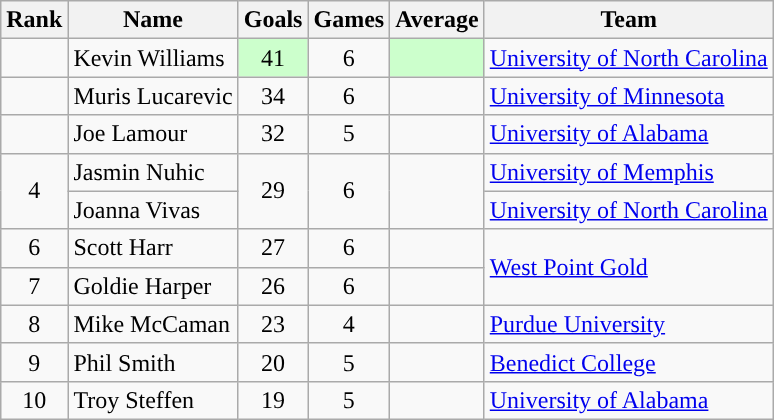<table class="wikitable sortable"  style="text-align:center">
<tr>
<th>Rank</th>
<th>Name</th>
<th>Goals</th>
<th>Games</th>
<th>Average</th>
<th>Team</th>
</tr>
<tr>
<td></td>
<td align="left">Kevin Williams</td>
<td bgcolor=#ccffcc>41</td>
<td>6</td>
<td bgcolor=#ccffcc></td>
<td align="left"><a href='#'>University of North Carolina</a></td>
</tr>
<tr>
<td></td>
<td align="left">Muris Lucarevic</td>
<td>34</td>
<td>6</td>
<td></td>
<td align="left"><a href='#'>University of Minnesota</a></td>
</tr>
<tr>
<td></td>
<td align="left">Joe Lamour</td>
<td>32</td>
<td>5</td>
<td></td>
<td align="left"><a href='#'>University of Alabama</a></td>
</tr>
<tr>
<td rowspan="2">4</td>
<td align="left">Jasmin Nuhic</td>
<td rowspan="2">29</td>
<td rowspan="2">6</td>
<td rowspan="2"></td>
<td align="left"><a href='#'>University of Memphis</a></td>
</tr>
<tr>
<td align="left">Joanna Vivas</td>
<td align="left"><a href='#'>University of North Carolina</a></td>
</tr>
<tr>
<td>6</td>
<td align="left">Scott Harr</td>
<td>27</td>
<td>6</td>
<td></td>
<td align="left" rowspan="2"><a href='#'>West Point Gold</a></td>
</tr>
<tr>
<td>7</td>
<td align="left">Goldie Harper</td>
<td>26</td>
<td>6</td>
<td></td>
</tr>
<tr>
<td>8</td>
<td align="left">Mike McCaman</td>
<td>23</td>
<td>4</td>
<td></td>
<td align="left"><a href='#'>Purdue University</a></td>
</tr>
<tr>
<td>9</td>
<td align="left">Phil Smith</td>
<td>20</td>
<td>5</td>
<td></td>
<td align="left"><a href='#'>Benedict College</a></td>
</tr>
<tr>
<td>10</td>
<td align="left">Troy Steffen</td>
<td>19</td>
<td>5</td>
<td></td>
<td align="left"><a href='#'>University of Alabama</a></td>
</tr>
</table>
